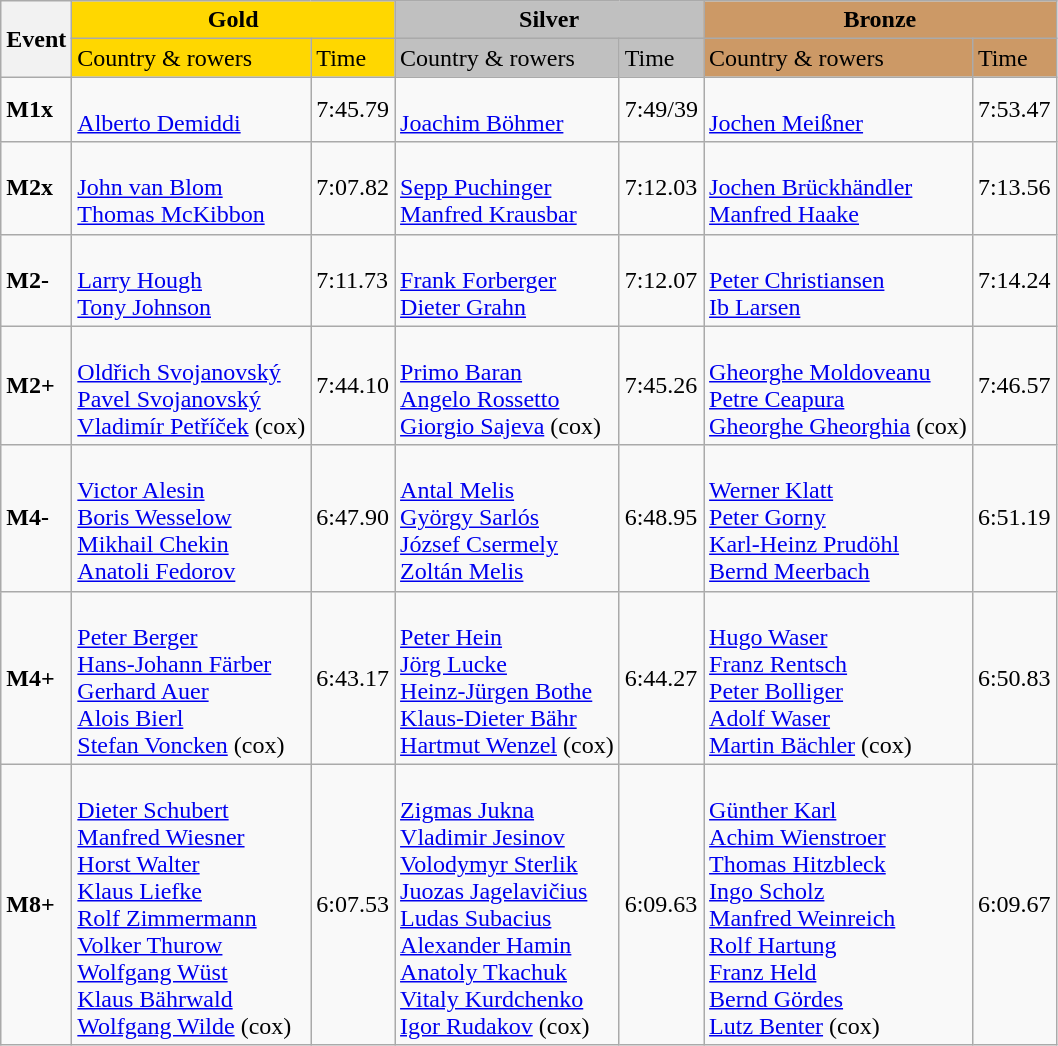<table class="wikitable">
<tr>
<th rowspan="2">Event</th>
<th colspan="2" style="background:gold;">Gold</th>
<th colspan="2" style="background:silver;">Silver</th>
<th colspan="2" style="background:#c96;">Bronze</th>
</tr>
<tr>
<td style="background:gold;">Country & rowers</td>
<td style="background:gold;">Time</td>
<td style="background:silver;">Country & rowers</td>
<td style="background:silver;">Time</td>
<td style="background:#c96;">Country & rowers</td>
<td style="background:#c96;">Time</td>
</tr>
<tr>
<td><strong>M1x</strong></td>
<td> <br> <a href='#'>Alberto Demiddi</a></td>
<td>7:45.79</td>
<td> <br> <a href='#'>Joachim Böhmer</a></td>
<td>7:49/39</td>
<td> <br> <a href='#'>Jochen Meißner</a></td>
<td>7:53.47</td>
</tr>
<tr>
<td><strong>M2x</strong></td>
<td> <br> <a href='#'>John van Blom</a> <br> <a href='#'>Thomas McKibbon</a></td>
<td>7:07.82</td>
<td> <br> <a href='#'>Sepp Puchinger</a> <br> <a href='#'>Manfred Krausbar</a></td>
<td>7:12.03</td>
<td> <br> <a href='#'>Jochen Brückhändler</a> <br> <a href='#'>Manfred Haake</a></td>
<td>7:13.56</td>
</tr>
<tr>
<td><strong>M2-</strong></td>
<td> <br> <a href='#'>Larry Hough</a> <br> <a href='#'>Tony Johnson</a></td>
<td>7:11.73</td>
<td> <br> <a href='#'>Frank Forberger</a> <br> <a href='#'>Dieter Grahn</a></td>
<td>7:12.07</td>
<td> <br> <a href='#'>Peter Christiansen</a> <br> <a href='#'>Ib Larsen</a></td>
<td>7:14.24</td>
</tr>
<tr>
<td><strong>M2+</strong></td>
<td> <br> <a href='#'>Oldřich Svojanovský</a> <br> <a href='#'>Pavel Svojanovský</a> <br> <a href='#'>Vladimír Petříček</a> (cox)</td>
<td>7:44.10</td>
<td> <br> <a href='#'>Primo Baran</a> <br> <a href='#'>Angelo Rossetto</a> <br> <a href='#'>Giorgio Sajeva</a> (cox)</td>
<td>7:45.26</td>
<td> <br> <a href='#'>Gheorghe Moldoveanu</a> <br> <a href='#'>Petre Ceapura</a> <br> <a href='#'>Gheorghe Gheorghia</a> (cox)</td>
<td>7:46.57</td>
</tr>
<tr>
<td><strong>M4-</strong></td>
<td> <br> <a href='#'>Victor Alesin</a> <br> <a href='#'>Boris Wesselow</a> <br> <a href='#'>Mikhail Chekin</a> <br> <a href='#'>Anatoli Fedorov</a></td>
<td>6:47.90</td>
<td> <br> <a href='#'>Antal Melis</a> <br> <a href='#'>György Sarlós</a> <br> <a href='#'>József Csermely</a> <br> <a href='#'>Zoltán Melis</a></td>
<td>6:48.95</td>
<td> <br> <a href='#'>Werner Klatt</a> <br> <a href='#'>Peter Gorny</a> <br> <a href='#'>Karl-Heinz Prudöhl</a> <br> <a href='#'>Bernd Meerbach</a></td>
<td>6:51.19</td>
</tr>
<tr>
<td><strong>M4+</strong></td>
<td> <br> <a href='#'>Peter Berger</a> <br> <a href='#'>Hans-Johann Färber</a> <br> <a href='#'>Gerhard Auer</a> <br> <a href='#'>Alois Bierl</a> <br> <a href='#'>Stefan Voncken</a> (cox)</td>
<td>6:43.17</td>
<td> <br> <a href='#'>Peter Hein</a> <br> <a href='#'>Jörg Lucke</a> <br> <a href='#'>Heinz-Jürgen Bothe</a> <br> <a href='#'>Klaus-Dieter Bähr</a> <br> <a href='#'>Hartmut Wenzel</a> (cox)</td>
<td>6:44.27</td>
<td> <br> <a href='#'>Hugo Waser</a> <br> <a href='#'>Franz Rentsch</a> <br> <a href='#'>Peter Bolliger</a> <br> <a href='#'>Adolf Waser</a> <br> <a href='#'>Martin Bächler</a> (cox)</td>
<td>6:50.83</td>
</tr>
<tr>
<td><strong>M8+</strong></td>
<td> <br> <a href='#'>Dieter Schubert</a> <br> <a href='#'>Manfred Wiesner</a> <br> <a href='#'>Horst Walter</a> <br> <a href='#'>Klaus Liefke</a> <br> <a href='#'>Rolf Zimmermann</a> <br> <a href='#'>Volker Thurow</a> <br> <a href='#'>Wolfgang Wüst</a> <br> <a href='#'>Klaus Bährwald</a> <br> <a href='#'>Wolfgang Wilde</a> (cox)</td>
<td>6:07.53</td>
<td> <br> <a href='#'>Zigmas Jukna</a> <br> <a href='#'>Vladimir Jesinov</a> <br> <a href='#'>Volodymyr Sterlik</a> <br> <a href='#'>Juozas Jagelavičius</a> <br> <a href='#'>Ludas Subacius</a> <br> <a href='#'>Alexander Hamin</a> <br> <a href='#'>Anatoly Tkachuk</a> <br> <a href='#'>Vitaly Kurdchenko</a> <br> <a href='#'>Igor Rudakov</a> (cox)</td>
<td>6:09.63</td>
<td> <br> <a href='#'>Günther Karl</a> <br> <a href='#'>Achim Wienstroer</a> <br> <a href='#'>Thomas Hitzbleck</a> <br> <a href='#'>Ingo Scholz</a> <br> <a href='#'>Manfred Weinreich</a> <br> <a href='#'>Rolf Hartung</a> <br> <a href='#'>Franz Held</a> <br> <a href='#'>Bernd Gördes</a> <br> <a href='#'>Lutz Benter</a> (cox)</td>
<td>6:09.67</td>
</tr>
</table>
